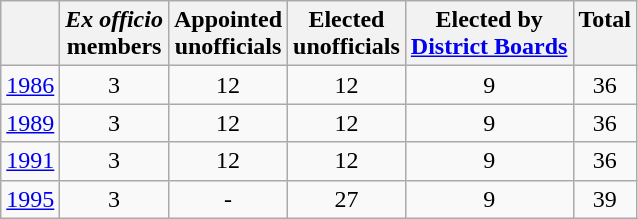<table class="wikitable" style="text-align: left;">
<tr>
<th style="vertical-align: top;"><br></th>
<th style="vertical-align: top; text-align: center;"><span><em>Ex officio</em> <br>members</span><br></th>
<th style="vertical-align: top; text-align: center;"><span>Appointed <br>unofficials</span><br></th>
<th style="vertical-align: top; text-align: center;"><span>Elected <br>unofficials</span><br></th>
<th style="vertical-align: top; text-align: center;"><span>Elected by<br><a href='#'>District Boards</a></span><br></th>
<th style="vertical-align: top; text-align: center;"><span>Total</span><br></th>
</tr>
<tr>
<td style="vertical-align: top;"><a href='#'>1986</a></td>
<td style="vertical-align: top; text-align: center;">3</td>
<td style="vertical-align: top; text-align: center;">12</td>
<td style="vertical-align: top; text-align: center;">12</td>
<td style="vertical-align: top; text-align: center;">9</td>
<td style="vertical-align: top; text-align: center;">36</td>
</tr>
<tr>
<td style="vertical-align: top;"><a href='#'>1989</a></td>
<td style="vertical-align: top; text-align: center;">3</td>
<td style="vertical-align: top; text-align: center;">12</td>
<td style="vertical-align: top; text-align: center;">12</td>
<td style="vertical-align: top; text-align: center;">9</td>
<td style="vertical-align: top; text-align: center;">36</td>
</tr>
<tr>
<td style="vertical-align: top;"><a href='#'>1991</a></td>
<td style="vertical-align: top; text-align: center;">3</td>
<td style="vertical-align: top; text-align: center;">12</td>
<td style="vertical-align: top; text-align: center;">12</td>
<td style="vertical-align: top; text-align: center;">9</td>
<td style="vertical-align: top; text-align: center;">36</td>
</tr>
<tr>
<td style="vertical-align: top;"><a href='#'>1995</a></td>
<td style="vertical-align: top; text-align: center;">3</td>
<td style="vertical-align: top; text-align: center;">-</td>
<td style="vertical-align: top; text-align: center;">27</td>
<td style="vertical-align: top; text-align: center;">9</td>
<td style="vertical-align: top; text-align: center;">39</td>
</tr>
</table>
